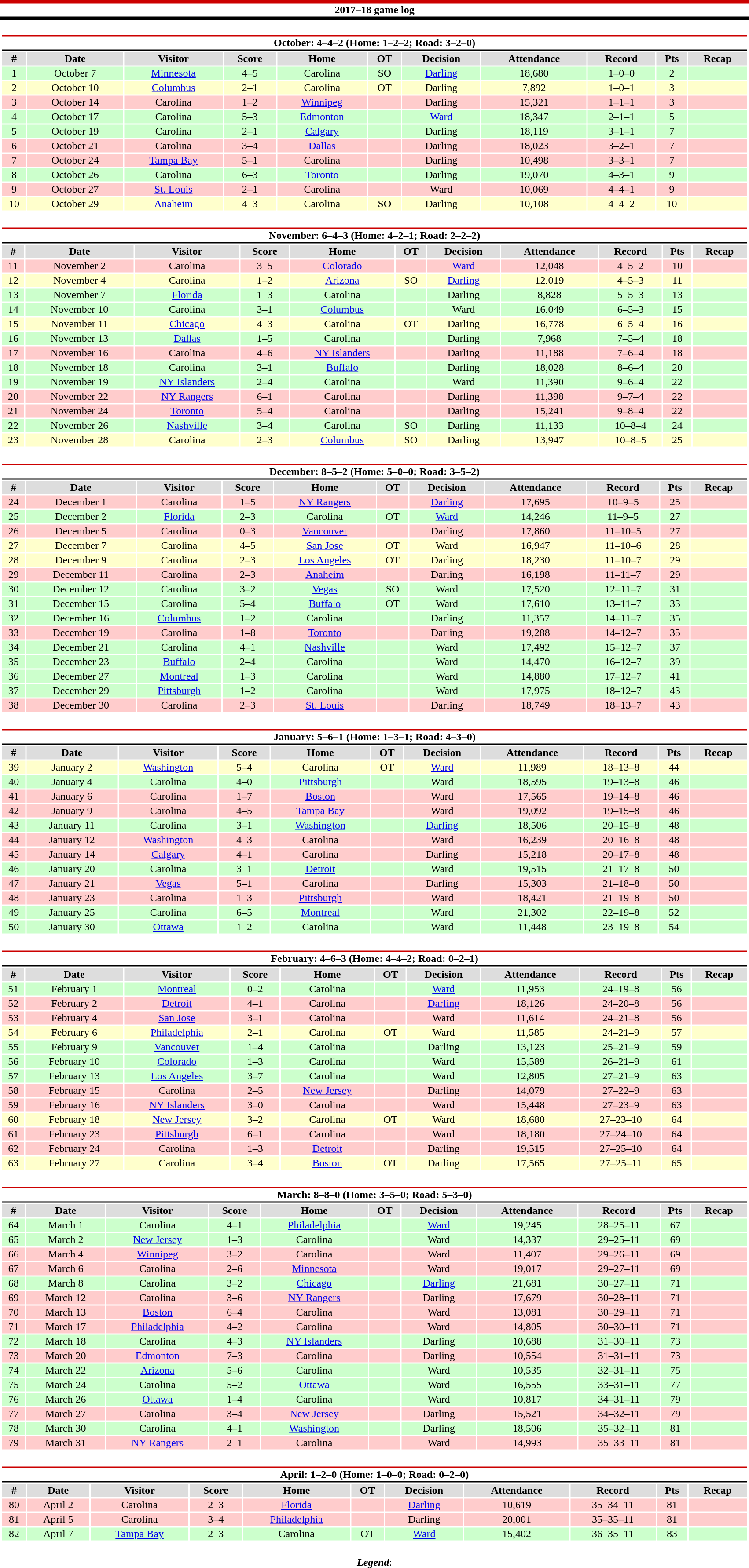<table class="toccolours" style="width:90%; clear:both; margin:1.5em auto; text-align:center;">
<tr>
<th colspan="11" style="background:#FFFFFF; border-top:#CC0000 5px solid; border-bottom:#000000 5px solid;">2017–18 game log</th>
</tr>
<tr>
<td colspan=11><br><table class="toccolours collapsible collapsed" style="width:100%;">
<tr>
<th colspan="11" style="background:#FFFFFF; border-top:#CC0000 2px solid; border-bottom:#000000 2px solid;">October: 4–4–2 (Home: 1–2–2; Road: 3–2–0)</th>
</tr>
<tr style="background:#ddd;">
<th>#</th>
<th>Date</th>
<th>Visitor</th>
<th>Score</th>
<th>Home</th>
<th>OT</th>
<th>Decision</th>
<th>Attendance</th>
<th>Record</th>
<th>Pts</th>
<th>Recap</th>
</tr>
<tr style="background:#cfc;">
<td>1</td>
<td>October 7</td>
<td><a href='#'>Minnesota</a></td>
<td>4–5</td>
<td>Carolina</td>
<td>SO</td>
<td><a href='#'>Darling</a></td>
<td>18,680</td>
<td>1–0–0</td>
<td>2</td>
<td></td>
</tr>
<tr style="background:#ffc;">
<td>2</td>
<td>October 10</td>
<td><a href='#'>Columbus</a></td>
<td>2–1</td>
<td>Carolina</td>
<td>OT</td>
<td>Darling</td>
<td>7,892</td>
<td>1–0–1</td>
<td>3</td>
<td></td>
</tr>
<tr style="background:#fcc;">
<td>3</td>
<td>October 14</td>
<td>Carolina</td>
<td>1–2</td>
<td><a href='#'>Winnipeg</a></td>
<td></td>
<td>Darling</td>
<td>15,321</td>
<td>1–1–1</td>
<td>3</td>
<td></td>
</tr>
<tr style="background:#cfc;">
<td>4</td>
<td>October 17</td>
<td>Carolina</td>
<td>5–3</td>
<td><a href='#'>Edmonton</a></td>
<td></td>
<td><a href='#'>Ward</a></td>
<td>18,347</td>
<td>2–1–1</td>
<td>5</td>
<td></td>
</tr>
<tr style="background:#cfc;">
<td>5</td>
<td>October 19</td>
<td>Carolina</td>
<td>2–1</td>
<td><a href='#'>Calgary</a></td>
<td></td>
<td>Darling</td>
<td>18,119</td>
<td>3–1–1</td>
<td>7</td>
<td></td>
</tr>
<tr style="background:#fcc;">
<td>6</td>
<td>October 21</td>
<td>Carolina</td>
<td>3–4</td>
<td><a href='#'>Dallas</a></td>
<td></td>
<td>Darling</td>
<td>18,023</td>
<td>3–2–1</td>
<td>7</td>
<td></td>
</tr>
<tr style="background:#fcc;">
<td>7</td>
<td>October 24</td>
<td><a href='#'>Tampa Bay</a></td>
<td>5–1</td>
<td>Carolina</td>
<td></td>
<td>Darling</td>
<td>10,498</td>
<td>3–3–1</td>
<td>7</td>
<td></td>
</tr>
<tr style="background:#cfc;">
<td>8</td>
<td>October 26</td>
<td>Carolina</td>
<td>6–3</td>
<td><a href='#'>Toronto</a></td>
<td></td>
<td>Darling</td>
<td>19,070</td>
<td>4–3–1</td>
<td>9</td>
<td></td>
</tr>
<tr style="background:#fcc;">
<td>9</td>
<td>October 27</td>
<td><a href='#'>St. Louis</a></td>
<td>2–1</td>
<td>Carolina</td>
<td></td>
<td>Ward</td>
<td>10,069</td>
<td>4–4–1</td>
<td>9</td>
<td></td>
</tr>
<tr style="background:#ffc;">
<td>10</td>
<td>October 29</td>
<td><a href='#'>Anaheim</a></td>
<td>4–3</td>
<td>Carolina</td>
<td>SO</td>
<td>Darling</td>
<td>10,108</td>
<td>4–4–2</td>
<td>10</td>
<td></td>
</tr>
</table>
</td>
</tr>
<tr>
<td colspan=11><br><table class="toccolours collapsible collapsed" style="width:100%;">
<tr>
<th colspan="11" style="background:#FFFFFF; border-top:#CC0000 2px solid; border-bottom:#000000 2px solid;">November: 6–4–3 (Home: 4–2–1; Road: 2–2–2)</th>
</tr>
<tr style="background:#ddd;">
<th>#</th>
<th>Date</th>
<th>Visitor</th>
<th>Score</th>
<th>Home</th>
<th>OT</th>
<th>Decision</th>
<th>Attendance</th>
<th>Record</th>
<th>Pts</th>
<th>Recap</th>
</tr>
<tr style="background:#fcc;">
<td>11</td>
<td>November 2</td>
<td>Carolina</td>
<td>3–5</td>
<td><a href='#'>Colorado</a></td>
<td></td>
<td><a href='#'>Ward</a></td>
<td>12,048</td>
<td>4–5–2</td>
<td>10</td>
<td></td>
</tr>
<tr style="background:#ffc;">
<td>12</td>
<td>November 4</td>
<td>Carolina</td>
<td>1–2</td>
<td><a href='#'>Arizona</a></td>
<td>SO</td>
<td><a href='#'>Darling</a></td>
<td>12,019</td>
<td>4–5–3</td>
<td>11</td>
<td></td>
</tr>
<tr style="background:#cfc;">
<td>13</td>
<td>November 7</td>
<td><a href='#'>Florida</a></td>
<td>1–3</td>
<td>Carolina</td>
<td></td>
<td>Darling</td>
<td>8,828</td>
<td>5–5–3</td>
<td>13</td>
<td></td>
</tr>
<tr style="background:#cfc;">
<td>14</td>
<td>November 10</td>
<td>Carolina</td>
<td>3–1</td>
<td><a href='#'>Columbus</a></td>
<td></td>
<td>Ward</td>
<td>16,049</td>
<td>6–5–3</td>
<td>15</td>
<td></td>
</tr>
<tr style="background:#ffc;">
<td>15</td>
<td>November 11</td>
<td><a href='#'>Chicago</a></td>
<td>4–3</td>
<td>Carolina</td>
<td>OT</td>
<td>Darling</td>
<td>16,778</td>
<td>6–5–4</td>
<td>16</td>
<td></td>
</tr>
<tr style="background:#cfc;">
<td>16</td>
<td>November 13</td>
<td><a href='#'>Dallas</a></td>
<td>1–5</td>
<td>Carolina</td>
<td></td>
<td>Darling</td>
<td>7,968</td>
<td>7–5–4</td>
<td>18</td>
<td></td>
</tr>
<tr style="background:#fcc;">
<td>17</td>
<td>November 16</td>
<td>Carolina</td>
<td>4–6</td>
<td><a href='#'>NY Islanders</a></td>
<td></td>
<td>Darling</td>
<td>11,188</td>
<td>7–6–4</td>
<td>18</td>
<td></td>
</tr>
<tr style="background:#cfc;">
<td>18</td>
<td>November 18</td>
<td>Carolina</td>
<td>3–1</td>
<td><a href='#'>Buffalo</a></td>
<td></td>
<td>Darling</td>
<td>18,028</td>
<td>8–6–4</td>
<td>20</td>
<td></td>
</tr>
<tr style="background:#cfc;">
<td>19</td>
<td>November 19</td>
<td><a href='#'>NY Islanders</a></td>
<td>2–4</td>
<td>Carolina</td>
<td></td>
<td>Ward</td>
<td>11,390</td>
<td>9–6–4</td>
<td>22</td>
<td></td>
</tr>
<tr style="background:#fcc;">
<td>20</td>
<td>November 22</td>
<td><a href='#'>NY Rangers</a></td>
<td>6–1</td>
<td>Carolina</td>
<td></td>
<td>Darling</td>
<td>11,398</td>
<td>9–7–4</td>
<td>22</td>
<td></td>
</tr>
<tr style="background:#fcc;">
<td>21</td>
<td>November 24</td>
<td><a href='#'>Toronto</a></td>
<td>5–4</td>
<td>Carolina</td>
<td></td>
<td>Darling</td>
<td>15,241</td>
<td>9–8–4</td>
<td>22</td>
<td></td>
</tr>
<tr style="background:#cfc;">
<td>22</td>
<td>November 26</td>
<td><a href='#'>Nashville</a></td>
<td>3–4</td>
<td>Carolina</td>
<td>SO</td>
<td>Darling</td>
<td>11,133</td>
<td>10–8–4</td>
<td>24</td>
<td></td>
</tr>
<tr style="background:#ffc;">
<td>23</td>
<td>November 28</td>
<td>Carolina</td>
<td>2–3</td>
<td><a href='#'>Columbus</a></td>
<td>SO</td>
<td>Darling</td>
<td>13,947</td>
<td>10–8–5</td>
<td>25</td>
<td></td>
</tr>
</table>
</td>
</tr>
<tr>
<td colspan=11><br><table class="toccolours collapsible collapsed" style="width:100%;">
<tr>
<th colspan="11" style="background:#FFFFFF; border-top:#CC0000 2px solid; border-bottom:#000000 2px solid;">December: 8–5–2 (Home: 5–0–0; Road: 3–5–2)</th>
</tr>
<tr style="background:#ddd;">
<th>#</th>
<th>Date</th>
<th>Visitor</th>
<th>Score</th>
<th>Home</th>
<th>OT</th>
<th>Decision</th>
<th>Attendance</th>
<th>Record</th>
<th>Pts</th>
<th>Recap</th>
</tr>
<tr style="background:#fcc;">
<td>24</td>
<td>December 1</td>
<td>Carolina</td>
<td>1–5</td>
<td><a href='#'>NY Rangers</a></td>
<td></td>
<td><a href='#'>Darling</a></td>
<td>17,695</td>
<td>10–9–5</td>
<td>25</td>
<td></td>
</tr>
<tr style="background:#cfc;">
<td>25</td>
<td>December 2</td>
<td><a href='#'>Florida</a></td>
<td>2–3</td>
<td>Carolina</td>
<td>OT</td>
<td><a href='#'>Ward</a></td>
<td>14,246</td>
<td>11–9–5</td>
<td>27</td>
<td></td>
</tr>
<tr style="background:#fcc;">
<td>26</td>
<td>December 5</td>
<td>Carolina</td>
<td>0–3</td>
<td><a href='#'>Vancouver</a></td>
<td></td>
<td>Darling</td>
<td>17,860</td>
<td>11–10–5</td>
<td>27</td>
<td></td>
</tr>
<tr style="background:#ffc;">
<td>27</td>
<td>December 7</td>
<td>Carolina</td>
<td>4–5</td>
<td><a href='#'>San Jose</a></td>
<td>OT</td>
<td>Ward</td>
<td>16,947</td>
<td>11–10–6</td>
<td>28</td>
<td></td>
</tr>
<tr style="background:#ffc;">
<td>28</td>
<td>December 9</td>
<td>Carolina</td>
<td>2–3</td>
<td><a href='#'>Los Angeles</a></td>
<td>OT</td>
<td>Darling</td>
<td>18,230</td>
<td>11–10–7</td>
<td>29</td>
<td></td>
</tr>
<tr style="background:#fcc;">
<td>29</td>
<td>December 11</td>
<td>Carolina</td>
<td>2–3</td>
<td><a href='#'>Anaheim</a></td>
<td></td>
<td>Darling</td>
<td>16,198</td>
<td>11–11–7</td>
<td>29</td>
<td></td>
</tr>
<tr style="background:#cfc;">
<td>30</td>
<td>December 12</td>
<td>Carolina</td>
<td>3–2</td>
<td><a href='#'>Vegas</a></td>
<td>SO</td>
<td>Ward</td>
<td>17,520</td>
<td>12–11–7</td>
<td>31</td>
<td></td>
</tr>
<tr style="background:#cfc;">
<td>31</td>
<td>December 15</td>
<td>Carolina</td>
<td>5–4</td>
<td><a href='#'>Buffalo</a></td>
<td>OT</td>
<td>Ward</td>
<td>17,610</td>
<td>13–11–7</td>
<td>33</td>
<td></td>
</tr>
<tr style="background:#cfc;">
<td>32</td>
<td>December 16</td>
<td><a href='#'>Columbus</a></td>
<td>1–2</td>
<td>Carolina</td>
<td></td>
<td>Darling</td>
<td>11,357</td>
<td>14–11–7</td>
<td>35</td>
<td></td>
</tr>
<tr style="background:#fcc;">
<td>33</td>
<td>December 19</td>
<td>Carolina</td>
<td>1–8</td>
<td><a href='#'>Toronto</a></td>
<td></td>
<td>Darling</td>
<td>19,288</td>
<td>14–12–7</td>
<td>35</td>
<td></td>
</tr>
<tr style="background:#cfc;">
<td>34</td>
<td>December 21</td>
<td>Carolina</td>
<td>4–1</td>
<td><a href='#'>Nashville</a></td>
<td></td>
<td>Ward</td>
<td>17,492</td>
<td>15–12–7</td>
<td>37</td>
<td></td>
</tr>
<tr style="background:#cfc;">
<td>35</td>
<td>December 23</td>
<td><a href='#'>Buffalo</a></td>
<td>2–4</td>
<td>Carolina</td>
<td></td>
<td>Ward</td>
<td>14,470</td>
<td>16–12–7</td>
<td>39</td>
<td></td>
</tr>
<tr style="background:#cfc;">
<td>36</td>
<td>December 27</td>
<td><a href='#'>Montreal</a></td>
<td>1–3</td>
<td>Carolina</td>
<td></td>
<td>Ward</td>
<td>14,880</td>
<td>17–12–7</td>
<td>41</td>
<td></td>
</tr>
<tr style="background:#cfc;">
<td>37</td>
<td>December 29</td>
<td><a href='#'>Pittsburgh</a></td>
<td>1–2</td>
<td>Carolina</td>
<td></td>
<td>Ward</td>
<td>17,975</td>
<td>18–12–7</td>
<td>43</td>
<td></td>
</tr>
<tr style="background:#fcc;">
<td>38</td>
<td>December 30</td>
<td>Carolina</td>
<td>2–3</td>
<td><a href='#'>St. Louis</a></td>
<td></td>
<td>Darling</td>
<td>18,749</td>
<td>18–13–7</td>
<td>43</td>
<td></td>
</tr>
</table>
</td>
</tr>
<tr>
<td colspan=11><br><table class="toccolours collapsible collapsed" style="width:100%;">
<tr>
<th colspan="11" style="background:#FFFFFF; border-top:#CC0000 2px solid; border-bottom:#000000 2px solid;">January: 5–6–1 (Home: 1–3–1; Road: 4–3–0)</th>
</tr>
<tr style="background:#ddd;">
<th>#</th>
<th>Date</th>
<th>Visitor</th>
<th>Score</th>
<th>Home</th>
<th>OT</th>
<th>Decision</th>
<th>Attendance</th>
<th>Record</th>
<th>Pts</th>
<th>Recap</th>
</tr>
<tr style="background:#ffc;">
<td>39</td>
<td>January 2</td>
<td><a href='#'>Washington</a></td>
<td>5–4</td>
<td>Carolina</td>
<td>OT</td>
<td><a href='#'>Ward</a></td>
<td>11,989</td>
<td>18–13–8</td>
<td>44</td>
<td></td>
</tr>
<tr style="background:#cfc;">
<td>40</td>
<td>January 4</td>
<td>Carolina</td>
<td>4–0</td>
<td><a href='#'>Pittsburgh</a></td>
<td></td>
<td>Ward</td>
<td>18,595</td>
<td>19–13–8</td>
<td>46</td>
<td></td>
</tr>
<tr style="background:#fcc;">
<td>41</td>
<td>January 6</td>
<td>Carolina</td>
<td>1–7</td>
<td><a href='#'>Boston</a></td>
<td></td>
<td>Ward</td>
<td>17,565</td>
<td>19–14–8</td>
<td>46</td>
<td></td>
</tr>
<tr style="background:#fcc;">
<td>42</td>
<td>January 9</td>
<td>Carolina</td>
<td>4–5</td>
<td><a href='#'>Tampa Bay</a></td>
<td></td>
<td>Ward</td>
<td>19,092</td>
<td>19–15–8</td>
<td>46</td>
<td></td>
</tr>
<tr style="background:#cfc;">
<td>43</td>
<td>January 11</td>
<td>Carolina</td>
<td>3–1</td>
<td><a href='#'>Washington</a></td>
<td></td>
<td><a href='#'>Darling</a></td>
<td>18,506</td>
<td>20–15–8</td>
<td>48</td>
<td></td>
</tr>
<tr style="background:#fcc;">
<td>44</td>
<td>January 12</td>
<td><a href='#'>Washington</a></td>
<td>4–3</td>
<td>Carolina</td>
<td></td>
<td>Ward</td>
<td>16,239</td>
<td>20–16–8</td>
<td>48</td>
<td></td>
</tr>
<tr style="background:#fcc;">
<td>45</td>
<td>January 14</td>
<td><a href='#'>Calgary</a></td>
<td>4–1</td>
<td>Carolina</td>
<td></td>
<td>Darling</td>
<td>15,218</td>
<td>20–17–8</td>
<td>48</td>
<td></td>
</tr>
<tr style="background:#cfc;">
<td>46</td>
<td>January 20</td>
<td>Carolina</td>
<td>3–1</td>
<td><a href='#'>Detroit</a></td>
<td></td>
<td>Ward</td>
<td>19,515</td>
<td>21–17–8</td>
<td>50</td>
<td></td>
</tr>
<tr style="background:#fcc;">
<td>47</td>
<td>January 21</td>
<td><a href='#'>Vegas</a></td>
<td>5–1</td>
<td>Carolina</td>
<td></td>
<td>Darling</td>
<td>15,303</td>
<td>21–18–8</td>
<td>50</td>
<td></td>
</tr>
<tr style="background:#fcc;">
<td>48</td>
<td>January 23</td>
<td>Carolina</td>
<td>1–3</td>
<td><a href='#'>Pittsburgh</a></td>
<td></td>
<td>Ward</td>
<td>18,421</td>
<td>21–19–8</td>
<td>50</td>
<td></td>
</tr>
<tr style="background:#cfc;">
<td>49</td>
<td>January 25</td>
<td>Carolina</td>
<td>6–5</td>
<td><a href='#'>Montreal</a></td>
<td></td>
<td>Ward</td>
<td>21,302</td>
<td>22–19–8</td>
<td>52</td>
<td></td>
</tr>
<tr style="background:#cfc;">
<td>50</td>
<td>January 30</td>
<td><a href='#'>Ottawa</a></td>
<td>1–2</td>
<td>Carolina</td>
<td></td>
<td>Ward</td>
<td>11,448</td>
<td>23–19–8</td>
<td>54</td>
<td></td>
</tr>
</table>
</td>
</tr>
<tr>
<td colspan=11><br><table class="toccolours collapsible collapsed" style="width:100%;">
<tr>
<th colspan="11" style="background:#FFFFFF; border-top:#CC0000 2px solid; border-bottom:#000000 2px solid;">February: 4–6–3 (Home: 4–4–2; Road: 0–2–1)</th>
</tr>
<tr style="background:#ddd;">
<th>#</th>
<th>Date</th>
<th>Visitor</th>
<th>Score</th>
<th>Home</th>
<th>OT</th>
<th>Decision</th>
<th>Attendance</th>
<th>Record</th>
<th>Pts</th>
<th>Recap</th>
</tr>
<tr style="background:#cfc;">
<td>51</td>
<td>February 1</td>
<td><a href='#'>Montreal</a></td>
<td>0–2</td>
<td>Carolina</td>
<td></td>
<td><a href='#'>Ward</a></td>
<td>11,953</td>
<td>24–19–8</td>
<td>56</td>
<td></td>
</tr>
<tr style="background:#fcc;">
<td>52</td>
<td>February 2</td>
<td><a href='#'>Detroit</a></td>
<td>4–1</td>
<td>Carolina</td>
<td></td>
<td><a href='#'>Darling</a></td>
<td>18,126</td>
<td>24–20–8</td>
<td>56</td>
<td></td>
</tr>
<tr style="background:#fcc;">
<td>53</td>
<td>February 4</td>
<td><a href='#'>San Jose</a></td>
<td>3–1</td>
<td>Carolina</td>
<td></td>
<td>Ward</td>
<td>11,614</td>
<td>24–21–8</td>
<td>56</td>
<td></td>
</tr>
<tr style="background:#ffc;">
<td>54</td>
<td>February 6</td>
<td><a href='#'>Philadelphia</a></td>
<td>2–1</td>
<td>Carolina</td>
<td>OT</td>
<td>Ward</td>
<td>11,585</td>
<td>24–21–9</td>
<td>57</td>
<td></td>
</tr>
<tr style="background:#cfc;">
<td>55</td>
<td>February 9</td>
<td><a href='#'>Vancouver</a></td>
<td>1–4</td>
<td>Carolina</td>
<td></td>
<td>Darling</td>
<td>13,123</td>
<td>25–21–9</td>
<td>59</td>
<td></td>
</tr>
<tr style="background:#cfc;">
<td>56</td>
<td>February 10</td>
<td><a href='#'>Colorado</a></td>
<td>1–3</td>
<td>Carolina</td>
<td></td>
<td>Ward</td>
<td>15,589</td>
<td>26–21–9</td>
<td>61</td>
<td></td>
</tr>
<tr style="background:#cfc;">
<td>57</td>
<td>February 13</td>
<td><a href='#'>Los Angeles</a></td>
<td>3–7</td>
<td>Carolina</td>
<td></td>
<td>Ward</td>
<td>12,805</td>
<td>27–21–9</td>
<td>63</td>
<td></td>
</tr>
<tr style="background:#fcc;">
<td>58</td>
<td>February 15</td>
<td>Carolina</td>
<td>2–5</td>
<td><a href='#'>New Jersey</a></td>
<td></td>
<td>Darling</td>
<td>14,079</td>
<td>27–22–9</td>
<td>63</td>
<td></td>
</tr>
<tr style="background:#fcc;">
<td>59</td>
<td>February 16</td>
<td><a href='#'>NY Islanders</a></td>
<td>3–0</td>
<td>Carolina</td>
<td></td>
<td>Ward</td>
<td>15,448</td>
<td>27–23–9</td>
<td>63</td>
<td></td>
</tr>
<tr style="background:#ffc;">
<td>60</td>
<td>February 18</td>
<td><a href='#'>New Jersey</a></td>
<td>3–2</td>
<td>Carolina</td>
<td>OT</td>
<td>Ward</td>
<td>18,680</td>
<td>27–23–10</td>
<td>64</td>
<td></td>
</tr>
<tr style="background:#fcc;">
<td>61</td>
<td>February 23</td>
<td><a href='#'>Pittsburgh</a></td>
<td>6–1</td>
<td>Carolina</td>
<td></td>
<td>Ward</td>
<td>18,180</td>
<td>27–24–10</td>
<td>64</td>
<td></td>
</tr>
<tr style="background:#fcc;">
<td>62</td>
<td>February 24</td>
<td>Carolina</td>
<td>1–3</td>
<td><a href='#'>Detroit</a></td>
<td></td>
<td>Darling</td>
<td>19,515</td>
<td>27–25–10</td>
<td>64</td>
<td></td>
</tr>
<tr style="background:#ffc;">
<td>63</td>
<td>February 27</td>
<td>Carolina</td>
<td>3–4</td>
<td><a href='#'>Boston</a></td>
<td>OT</td>
<td>Darling</td>
<td>17,565</td>
<td>27–25–11</td>
<td>65</td>
<td></td>
</tr>
</table>
</td>
</tr>
<tr>
<td colspan=11><br><table class="toccolours collapsible collapsed" style="width:100%;">
<tr>
<th colspan="11" style="background:#FFFFFF; border-top:#CC0000 2px solid; border-bottom:#000000 2px solid;">March: 8–8–0 (Home: 3–5–0; Road: 5–3–0)</th>
</tr>
<tr style="background:#ddd;">
<th>#</th>
<th>Date</th>
<th>Visitor</th>
<th>Score</th>
<th>Home</th>
<th>OT</th>
<th>Decision</th>
<th>Attendance</th>
<th>Record</th>
<th>Pts</th>
<th>Recap</th>
</tr>
<tr style="background:#cfc;">
<td>64</td>
<td>March 1</td>
<td>Carolina</td>
<td>4–1</td>
<td><a href='#'>Philadelphia</a></td>
<td></td>
<td><a href='#'>Ward</a></td>
<td>19,245</td>
<td>28–25–11</td>
<td>67</td>
<td></td>
</tr>
<tr style="background:#cfc;">
<td>65</td>
<td>March 2</td>
<td><a href='#'>New Jersey</a></td>
<td>1–3</td>
<td>Carolina</td>
<td></td>
<td>Ward</td>
<td>14,337</td>
<td>29–25–11</td>
<td>69</td>
<td></td>
</tr>
<tr style="background:#fcc;">
<td>66</td>
<td>March 4</td>
<td><a href='#'>Winnipeg</a></td>
<td>3–2</td>
<td>Carolina</td>
<td></td>
<td>Ward</td>
<td>11,407</td>
<td>29–26–11</td>
<td>69</td>
<td></td>
</tr>
<tr style="background:#fcc;">
<td>67</td>
<td>March 6</td>
<td>Carolina</td>
<td>2–6</td>
<td><a href='#'>Minnesota</a></td>
<td></td>
<td>Ward</td>
<td>19,017</td>
<td>29–27–11</td>
<td>69</td>
<td></td>
</tr>
<tr style="background:#cfc;">
<td>68</td>
<td>March 8</td>
<td>Carolina</td>
<td>3–2</td>
<td><a href='#'>Chicago</a></td>
<td></td>
<td><a href='#'>Darling</a></td>
<td>21,681</td>
<td>30–27–11</td>
<td>71</td>
<td></td>
</tr>
<tr style="background:#fcc;">
<td>69</td>
<td>March 12</td>
<td>Carolina</td>
<td>3–6</td>
<td><a href='#'>NY Rangers</a></td>
<td></td>
<td>Darling</td>
<td>17,679</td>
<td>30–28–11</td>
<td>71</td>
<td></td>
</tr>
<tr style="background:#fcc;">
<td>70</td>
<td>March 13</td>
<td><a href='#'>Boston</a></td>
<td>6–4</td>
<td>Carolina</td>
<td></td>
<td>Ward</td>
<td>13,081</td>
<td>30–29–11</td>
<td>71</td>
<td></td>
</tr>
<tr style="background:#fcc;">
<td>71</td>
<td>March 17</td>
<td><a href='#'>Philadelphia</a></td>
<td>4–2</td>
<td>Carolina</td>
<td></td>
<td>Ward</td>
<td>14,805</td>
<td>30–30–11</td>
<td>71</td>
<td></td>
</tr>
<tr style="background:#cfc;">
<td>72</td>
<td>March 18</td>
<td>Carolina</td>
<td>4–3</td>
<td><a href='#'>NY Islanders</a></td>
<td></td>
<td>Darling</td>
<td>10,688</td>
<td>31–30–11</td>
<td>73</td>
<td></td>
</tr>
<tr style="background:#fcc;">
<td>73</td>
<td>March 20</td>
<td><a href='#'>Edmonton</a></td>
<td>7–3</td>
<td>Carolina</td>
<td></td>
<td>Darling</td>
<td>10,554</td>
<td>31–31–11</td>
<td>73</td>
<td></td>
</tr>
<tr style="background:#cfc;">
<td>74</td>
<td>March 22</td>
<td><a href='#'>Arizona</a></td>
<td>5–6</td>
<td>Carolina</td>
<td></td>
<td>Ward</td>
<td>10,535</td>
<td>32–31–11</td>
<td>75</td>
<td></td>
</tr>
<tr style="background:#cfc;">
<td>75</td>
<td>March 24</td>
<td>Carolina</td>
<td>5–2</td>
<td><a href='#'>Ottawa</a></td>
<td></td>
<td>Ward</td>
<td>16,555</td>
<td>33–31–11</td>
<td>77</td>
<td></td>
</tr>
<tr style="background:#cfc;">
<td>76</td>
<td>March 26</td>
<td><a href='#'>Ottawa</a></td>
<td>1–4</td>
<td>Carolina</td>
<td></td>
<td>Ward</td>
<td>10,817</td>
<td>34–31–11</td>
<td>79</td>
<td></td>
</tr>
<tr style="background:#fcc;">
<td>77</td>
<td>March 27</td>
<td>Carolina</td>
<td>3–4</td>
<td><a href='#'>New Jersey</a></td>
<td></td>
<td>Darling</td>
<td>15,521</td>
<td>34–32–11</td>
<td>79</td>
<td></td>
</tr>
<tr style="background:#cfc;">
<td>78</td>
<td>March 30</td>
<td>Carolina</td>
<td>4–1</td>
<td><a href='#'>Washington</a></td>
<td></td>
<td>Darling</td>
<td>18,506</td>
<td>35–32–11</td>
<td>81</td>
<td></td>
</tr>
<tr style="background:#fcc;">
<td>79</td>
<td>March 31</td>
<td><a href='#'>NY Rangers</a></td>
<td>2–1</td>
<td>Carolina</td>
<td></td>
<td>Ward</td>
<td>14,993</td>
<td>35–33–11</td>
<td>81</td>
<td></td>
</tr>
</table>
</td>
</tr>
<tr>
<td colspan=11><br><table class="toccolours collapsible collapsed" style="width:100%;">
<tr>
<th colspan="11" style="background:#FFFFFF; border-top:#CC0000 2px solid; border-bottom:#000000 2px solid;">April: 1–2–0 (Home: 1–0–0; Road: 0–2–0)</th>
</tr>
<tr style="background:#ddd;">
<th>#</th>
<th>Date</th>
<th>Visitor</th>
<th>Score</th>
<th>Home</th>
<th>OT</th>
<th>Decision</th>
<th>Attendance</th>
<th>Record</th>
<th>Pts</th>
<th>Recap</th>
</tr>
<tr style="background:#fcc;">
<td>80</td>
<td>April 2</td>
<td>Carolina</td>
<td>2–3</td>
<td><a href='#'>Florida</a></td>
<td></td>
<td><a href='#'>Darling</a></td>
<td>10,619</td>
<td>35–34–11</td>
<td>81</td>
<td></td>
</tr>
<tr style="background:#fcc;">
<td>81</td>
<td>April 5</td>
<td>Carolina</td>
<td>3–4</td>
<td><a href='#'>Philadelphia</a></td>
<td></td>
<td>Darling</td>
<td>20,001</td>
<td>35–35–11</td>
<td>81</td>
<td></td>
</tr>
<tr style="background:#cfc;">
<td>82</td>
<td>April 7</td>
<td><a href='#'>Tampa Bay</a></td>
<td>2–3</td>
<td>Carolina</td>
<td>OT</td>
<td><a href='#'>Ward</a></td>
<td>15,402</td>
<td>36–35–11</td>
<td>83</td>
<td></td>
</tr>
</table>
</td>
</tr>
<tr>
<td colspan="11" style="text-align:center;"><br><strong><em>Legend</em></strong>:


</td>
</tr>
</table>
